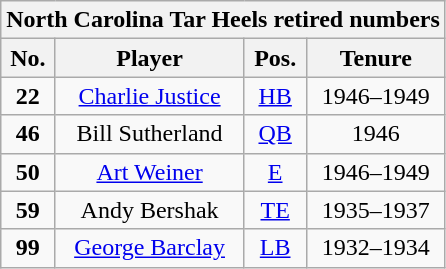<table class="wikitable" style="text-align:center">
<tr>
<th colspan=6 style =><strong>North Carolina Tar Heels retired numbers</strong></th>
</tr>
<tr>
<th style = >No.</th>
<th style = >Player</th>
<th style = >Pos.</th>
<th style = >Tenure</th>
</tr>
<tr>
<td><strong>22</strong></td>
<td><a href='#'>Charlie Justice</a></td>
<td><a href='#'>HB</a></td>
<td>1946–1949</td>
</tr>
<tr>
<td><strong>46</strong></td>
<td>Bill Sutherland</td>
<td><a href='#'>QB</a></td>
<td>1946</td>
</tr>
<tr>
<td><strong>50</strong></td>
<td><a href='#'>Art Weiner</a></td>
<td><a href='#'>E</a></td>
<td>1946–1949</td>
</tr>
<tr>
<td><strong>59</strong></td>
<td>Andy Bershak</td>
<td><a href='#'>TE</a></td>
<td>1935–1937</td>
</tr>
<tr>
<td><strong>99</strong></td>
<td><a href='#'>George Barclay</a></td>
<td><a href='#'>LB</a></td>
<td>1932–1934</td>
</tr>
</table>
